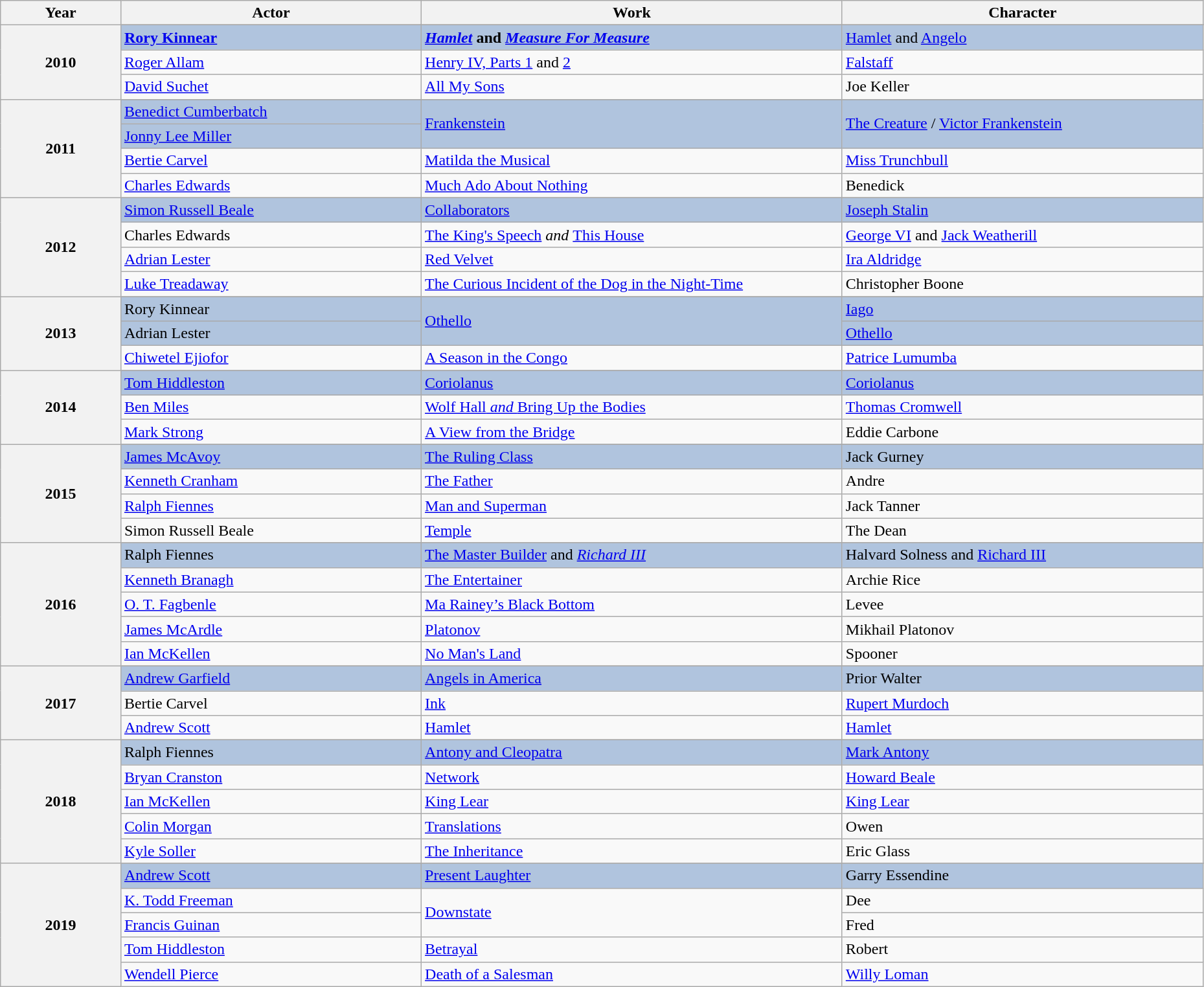<table class="wikitable" style="width:98%;">
<tr>
<th style="width:10%;">Year</th>
<th style="width:25%;">Actor</th>
<th style="width:35%;">Work</th>
<th style="width:30%;">Character</th>
</tr>
<tr>
<th rowspan="4" align="center">2010<br></th>
</tr>
<tr style="background:#B0C4DE">
<td><strong><a href='#'>Rory Kinnear</a></strong></td>
<td><strong><em><a href='#'>Hamlet</a></em></strong> <strong>and <em><a href='#'>Measure For Measure</a><strong><em></td>
<td><a href='#'></strong>Hamlet<strong></a> </strong>and <a href='#'>Angelo</a><strong></td>
</tr>
<tr>
<td><a href='#'>Roger Allam</a></td>
<td></em><a href='#'>Henry IV, Parts 1</a> and <a href='#'>2</a><em></td>
<td><a href='#'>Falstaff</a></td>
</tr>
<tr>
<td><a href='#'>David Suchet</a></td>
<td></em><a href='#'>All My Sons</a><em></td>
<td>Joe Keller</td>
</tr>
<tr>
<th rowspan="5" align="center">2011<br></th>
</tr>
<tr style="background:#B0C4DE">
<td></strong><a href='#'>Benedict Cumberbatch</a><strong></td>
<td rowspan="2"></em></strong><a href='#'>Frankenstein</a><strong><em></td>
<td rowspan="2"></strong><a href='#'>The Creature</a> / <a href='#'>Victor Frankenstein</a><strong></td>
</tr>
<tr style="background:#B0C4DE">
<td></strong><a href='#'>Jonny Lee Miller</a><strong></td>
</tr>
<tr>
<td><a href='#'>Bertie Carvel</a></td>
<td></em><a href='#'>Matilda the Musical</a><em></td>
<td><a href='#'>Miss Trunchbull</a></td>
</tr>
<tr>
<td><a href='#'>Charles Edwards</a></td>
<td></em><a href='#'>Much Ado About Nothing</a><em></td>
<td>Benedick</td>
</tr>
<tr>
<th rowspan="5" align="center">2012<br></th>
</tr>
<tr style="background:#B0C4DE">
<td></strong><a href='#'>Simon Russell Beale</a><strong></td>
<td></em></strong><a href='#'>Collaborators</a><strong><em></td>
<td></strong><a href='#'>Joseph Stalin</a><strong></td>
</tr>
<tr>
<td>Charles Edwards</td>
<td></em><a href='#'>The King's Speech</a><em> and </em><a href='#'>This House</a><em></td>
<td><a href='#'>George VI</a> and <a href='#'>Jack Weatherill</a></td>
</tr>
<tr>
<td><a href='#'>Adrian Lester</a></td>
<td></em><a href='#'>Red Velvet</a><em></td>
<td><a href='#'>Ira Aldridge</a></td>
</tr>
<tr>
<td><a href='#'>Luke Treadaway</a></td>
<td></em><a href='#'>The Curious Incident of the Dog in the Night-Time</a><em></td>
<td>Christopher Boone</td>
</tr>
<tr>
<th rowspan="4" align="center">2013<br></th>
</tr>
<tr style="background:#B0C4DE">
<td></strong>Rory Kinnear<strong></td>
<td rowspan="2"></em></strong><a href='#'>Othello</a><strong><em></td>
<td></strong><a href='#'>Iago</a><strong></td>
</tr>
<tr style="background:#B0C4DE">
<td></strong>Adrian Lester<strong></td>
<td><a href='#'></strong>Othello<strong></a></td>
</tr>
<tr>
<td><a href='#'>Chiwetel Ejiofor</a></td>
<td></em><a href='#'>A Season in the Congo</a><em></td>
<td><a href='#'>Patrice Lumumba</a></td>
</tr>
<tr>
<th rowspan="4" align="center">2014<br></th>
</tr>
<tr style="background:#B0C4DE">
<td></strong><a href='#'>Tom Hiddleston</a><strong></td>
<td></em></strong><a href='#'>Coriolanus</a><strong><em></td>
<td></strong><a href='#'>Coriolanus</a><strong></td>
</tr>
<tr>
<td><a href='#'>Ben Miles</a></td>
<td><a href='#'></em>Wolf Hall<em> and </em>Bring Up the Bodies<em></a></td>
<td><a href='#'>Thomas Cromwell</a></td>
</tr>
<tr>
<td><a href='#'>Mark Strong</a></td>
<td></em><a href='#'>A View from the Bridge</a><em></td>
<td>Eddie Carbone</td>
</tr>
<tr>
<th rowspan="5" align="center">2015<br></th>
</tr>
<tr style="background:#B0C4DE">
<td></strong><a href='#'>James McAvoy</a><strong></td>
<td></em><a href='#'></strong>The Ruling Class<strong></a><em></td>
<td></strong>Jack Gurney<strong></td>
</tr>
<tr>
<td><a href='#'>Kenneth Cranham</a></td>
<td></em><a href='#'>The Father</a><em></td>
<td>Andre</td>
</tr>
<tr>
<td><a href='#'>Ralph Fiennes</a></td>
<td></em><a href='#'>Man and Superman</a><em></td>
<td>Jack Tanner</td>
</tr>
<tr>
<td>Simon Russell Beale</td>
<td></em><a href='#'>Temple</a><em></td>
<td>The Dean</td>
</tr>
<tr>
<th rowspan="6" align="center">2016<br></th>
</tr>
<tr style="background:#B0C4DE">
<td></strong>Ralph Fiennes<strong></td>
<td></em></strong><a href='#'>The Master Builder</a></em> and <em><a href='#'>Richard III</a><strong><em></td>
<td></strong>Halvard Solness and <a href='#'>Richard III</a><strong></td>
</tr>
<tr>
<td><a href='#'>Kenneth Branagh</a></td>
<td></em><a href='#'>The Entertainer</a><em></td>
<td>Archie Rice</td>
</tr>
<tr>
<td><a href='#'>O. T. Fagbenle</a></td>
<td></em><a href='#'>Ma Rainey’s Black Bottom</a><em></td>
<td>Levee</td>
</tr>
<tr>
<td><a href='#'>James McArdle</a></td>
<td></em><a href='#'>Platonov</a><em></td>
<td>Mikhail Platonov</td>
</tr>
<tr>
<td><a href='#'>Ian McKellen</a></td>
<td></em><a href='#'>No Man's Land</a><em></td>
<td>Spooner</td>
</tr>
<tr>
<th rowspan="4" align="center">2017<br></th>
</tr>
<tr style="background:#B0C4DE">
<td></strong><a href='#'>Andrew Garfield</a><strong></td>
<td></em></strong><a href='#'>Angels in America</a><strong><em></td>
<td></strong>Prior Walter<strong></td>
</tr>
<tr>
<td>Bertie Carvel</td>
<td><a href='#'></em>Ink<em></a></td>
<td><a href='#'>Rupert Murdoch</a></td>
</tr>
<tr>
<td><a href='#'>Andrew Scott</a></td>
<td></em><a href='#'>Hamlet</a><em></td>
<td><a href='#'>Hamlet</a></td>
</tr>
<tr>
<th rowspan="6" align="center">2018<br></th>
</tr>
<tr style="background:#B0C4DE">
<td></strong>Ralph Fiennes<strong></td>
<td></em></strong><a href='#'>Antony and Cleopatra</a><strong><em></td>
<td></strong><a href='#'>Mark Antony</a><strong></td>
</tr>
<tr>
<td><a href='#'>Bryan Cranston</a></td>
<td><a href='#'></em>Network<em></a></td>
<td><a href='#'>Howard Beale</a></td>
</tr>
<tr>
<td><a href='#'>Ian McKellen</a></td>
<td></em><a href='#'>King Lear</a><em></td>
<td><a href='#'>King Lear</a></td>
</tr>
<tr>
<td><a href='#'>Colin Morgan</a></td>
<td></em><a href='#'>Translations</a><em></td>
<td>Owen</td>
</tr>
<tr>
<td><a href='#'>Kyle Soller</a></td>
<td></em><a href='#'>The Inheritance</a><em></td>
<td>Eric Glass</td>
</tr>
<tr>
<th rowspan="6" align="center">2019<br></th>
</tr>
<tr style="background:#B0C4DE">
<td></strong><a href='#'>Andrew Scott</a><strong></td>
<td></em></strong><a href='#'>Present Laughter</a><strong><em></td>
<td></strong>Garry Essendine<strong></td>
</tr>
<tr>
<td><a href='#'>K. Todd Freeman</a></td>
<td rowspan="2"></em><a href='#'>Downstate</a><em></td>
<td>Dee</td>
</tr>
<tr>
<td><a href='#'>Francis Guinan</a></td>
<td>Fred</td>
</tr>
<tr>
<td><a href='#'>Tom Hiddleston</a></td>
<td></em><a href='#'>Betrayal</a><em></td>
<td>Robert</td>
</tr>
<tr>
<td><a href='#'>Wendell Pierce</a></td>
<td></em><a href='#'>Death of a Salesman</a><em></td>
<td><a href='#'>Willy Loman</a></td>
</tr>
</table>
